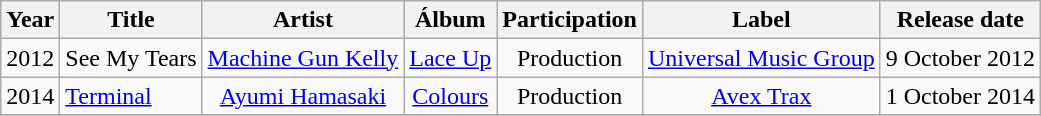<table class="wikitable plainrowheaders" style="text-align:center;">
<tr>
<th scope="col">Year</th>
<th scope="col">Title</th>
<th scope="col">Artist</th>
<th scope="col">Álbum</th>
<th scope="col">Participation</th>
<th scope="col">Label</th>
<th scope="col">Release date</th>
</tr>
<tr>
<td>2012</td>
<td align="left">See My Tears</td>
<td><a href='#'>Machine Gun Kelly</a></td>
<td><a href='#'>Lace Up</a></td>
<td>Production</td>
<td><a href='#'>Universal Music Group</a></td>
<td>9 October 2012</td>
</tr>
<tr>
<td>2014</td>
<td align="left"><a href='#'>Terminal</a></td>
<td><a href='#'>Ayumi Hamasaki</a></td>
<td><a href='#'>Colours</a></td>
<td>Production</td>
<td><a href='#'>Avex Trax</a></td>
<td>1 October 2014</td>
</tr>
<tr>
</tr>
</table>
